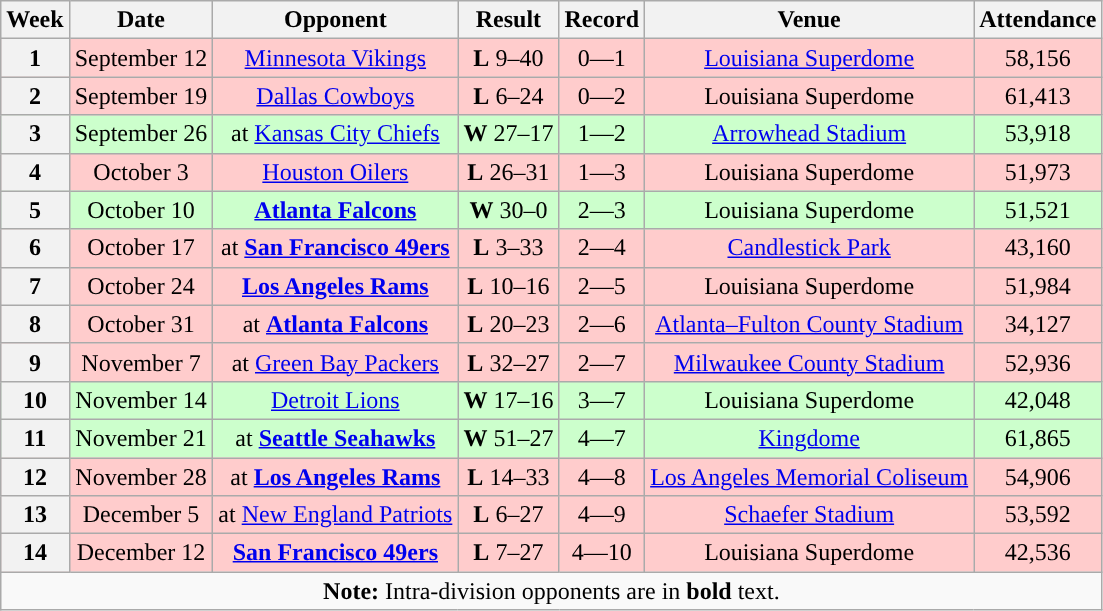<table class="wikitable"  style="text-align: center;">
<tr>
<th>Week</th>
<th>Date</th>
<th>Opponent</th>
<th>Result</th>
<th>Record</th>
<th>Venue</th>
<th>Attendance</th>
</tr>
<tr style="background:#fcc">
<th>1</th>
<td>September 12</td>
<td><a href='#'>Minnesota Vikings</a></td>
<td><strong>L</strong> 9–40</td>
<td>0—1</td>
<td><a href='#'>Louisiana Superdome</a></td>
<td>58,156</td>
</tr>
<tr style="background:#fcc">
<th>2</th>
<td>September 19</td>
<td><a href='#'>Dallas Cowboys</a></td>
<td><strong>L</strong> 6–24</td>
<td>0—2</td>
<td>Louisiana Superdome</td>
<td>61,413</td>
</tr>
<tr style="background:#cfc">
<th>3</th>
<td>September 26</td>
<td>at <a href='#'>Kansas City Chiefs</a></td>
<td><strong>W</strong> 27–17</td>
<td>1—2</td>
<td><a href='#'>Arrowhead Stadium</a></td>
<td>53,918</td>
</tr>
<tr style="background:#fcc">
<th>4</th>
<td>October 3</td>
<td><a href='#'>Houston Oilers</a></td>
<td><strong>L</strong> 26–31</td>
<td>1—3</td>
<td>Louisiana Superdome</td>
<td>51,973</td>
</tr>
<tr style="background:#cfc">
<th>5</th>
<td>October 10</td>
<td><strong><a href='#'>Atlanta Falcons</a></strong></td>
<td><strong>W</strong> 30–0</td>
<td>2—3</td>
<td>Louisiana Superdome</td>
<td>51,521</td>
</tr>
<tr style="background:#fcc">
<th>6</th>
<td>October 17</td>
<td>at <strong><a href='#'>San Francisco 49ers</a></strong></td>
<td><strong>L</strong> 3–33</td>
<td>2—4</td>
<td><a href='#'>Candlestick Park</a></td>
<td>43,160</td>
</tr>
<tr style="background:#fcc">
<th>7</th>
<td>October 24</td>
<td><strong><a href='#'>Los Angeles Rams</a></strong></td>
<td><strong>L</strong> 10–16</td>
<td>2—5</td>
<td>Louisiana Superdome</td>
<td>51,984</td>
</tr>
<tr style="background:#fcc">
<th>8</th>
<td>October 31</td>
<td>at <strong><a href='#'>Atlanta Falcons</a></strong></td>
<td><strong>L</strong> 20–23</td>
<td>2—6</td>
<td><a href='#'>Atlanta–Fulton County Stadium</a></td>
<td>34,127</td>
</tr>
<tr style="background:#fcc">
<th>9</th>
<td>November 7</td>
<td>at <a href='#'>Green Bay Packers</a></td>
<td><strong>L</strong> 32–27</td>
<td>2—7</td>
<td><a href='#'>Milwaukee County Stadium</a></td>
<td>52,936</td>
</tr>
<tr style="background:#cfc">
<th>10</th>
<td>November 14</td>
<td><a href='#'>Detroit Lions</a></td>
<td><strong>W</strong> 17–16</td>
<td>3—7</td>
<td>Louisiana Superdome</td>
<td>42,048</td>
</tr>
<tr style="background:#cfc">
<th>11</th>
<td>November 21</td>
<td>at <strong><a href='#'>Seattle Seahawks</a></strong></td>
<td><strong>W</strong> 51–27</td>
<td>4—7</td>
<td><a href='#'>Kingdome</a></td>
<td>61,865</td>
</tr>
<tr style="background:#fcc">
<th>12</th>
<td>November 28</td>
<td>at <strong><a href='#'>Los Angeles Rams</a></strong></td>
<td><strong>L</strong> 14–33</td>
<td>4—8</td>
<td><a href='#'>Los Angeles Memorial Coliseum</a></td>
<td>54,906</td>
</tr>
<tr style="background:#fcc">
<th>13</th>
<td>December 5</td>
<td>at <a href='#'>New England Patriots</a></td>
<td><strong>L</strong> 6–27</td>
<td>4—9</td>
<td><a href='#'>Schaefer Stadium</a></td>
<td>53,592</td>
</tr>
<tr style="background:#fcc">
<th>14</th>
<td>December 12</td>
<td><strong><a href='#'>San Francisco 49ers</a></strong></td>
<td><strong>L</strong> 7–27</td>
<td>4—10</td>
<td>Louisiana Superdome</td>
<td>42,536</td>
</tr>
<tr>
<td colspan="7"><strong>Note:</strong> Intra-division opponents are in <strong>bold</strong> text.</td>
</tr>
</table>
